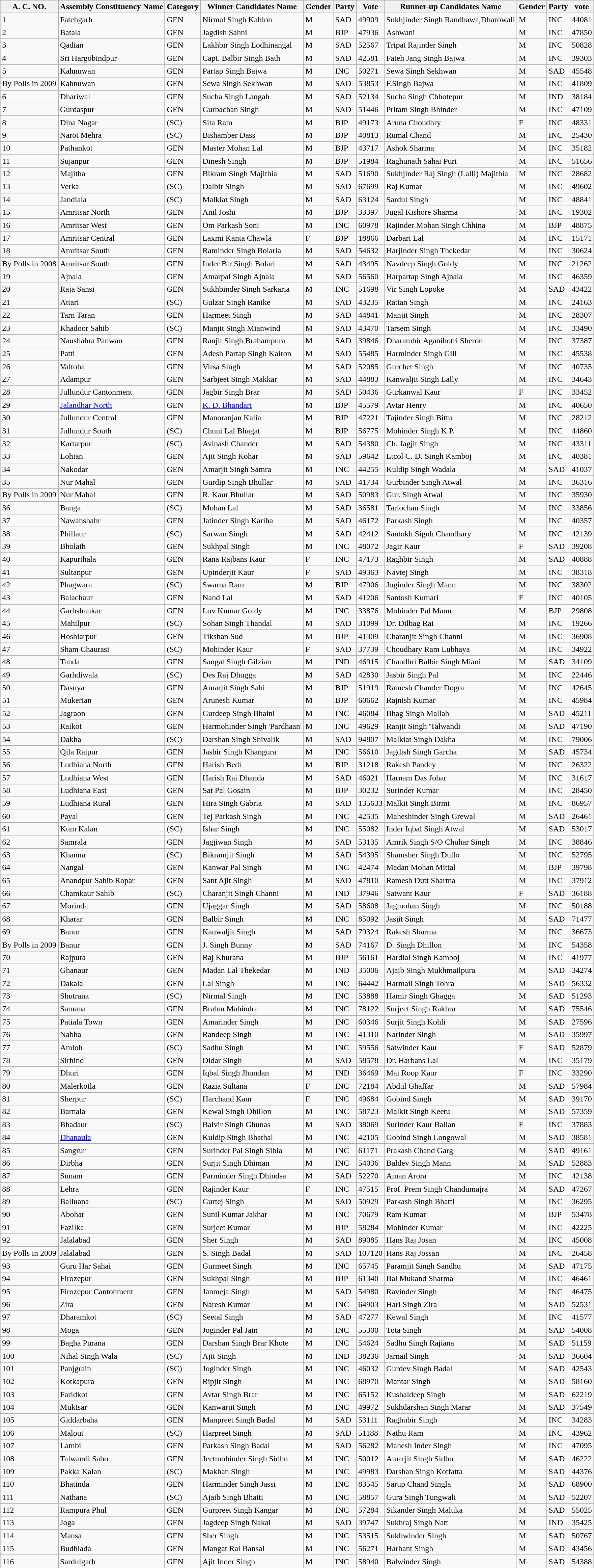<table class="wikitable sortable">
<tr>
<th>A. C. NO.</th>
<th>Assembly Constituency Name</th>
<th>Category</th>
<th>Winner Candidates Name</th>
<th>Gender</th>
<th>Party</th>
<th>Vote</th>
<th>Runner-up Candidates Name</th>
<th>Gender</th>
<th>Party</th>
<th>vote</th>
</tr>
<tr>
<td>1</td>
<td>Fatehgarh</td>
<td>GEN</td>
<td>Nirmal Singh Kahlon</td>
<td>M</td>
<td>SAD</td>
<td>49909</td>
<td>Sukhjinder Singh Randhawa,Dharowali</td>
<td>M</td>
<td>INC</td>
<td>44081</td>
</tr>
<tr>
<td>2</td>
<td>Batala</td>
<td>GEN</td>
<td>Jagdish Sahni</td>
<td>M</td>
<td>BJP</td>
<td>47936</td>
<td>Ashwani</td>
<td>M</td>
<td>INC</td>
<td>47850</td>
</tr>
<tr>
<td>3</td>
<td>Qadian</td>
<td>GEN</td>
<td>Lakhbir Singh Lodhinangal</td>
<td>M</td>
<td>SAD</td>
<td>52567</td>
<td>Tripat Rajinder Singh</td>
<td>M</td>
<td>INC</td>
<td>50828</td>
</tr>
<tr>
<td>4</td>
<td>Sri Hargobindpur</td>
<td>GEN</td>
<td>Capt. Balbir Singh Bath</td>
<td>M</td>
<td>SAD</td>
<td>42581</td>
<td>Fateh Jang Singh Bajwa</td>
<td>M</td>
<td>INC</td>
<td>39303</td>
</tr>
<tr>
<td>5</td>
<td>Kahnuwan</td>
<td>GEN</td>
<td>Partap Singh Bajwa</td>
<td>M</td>
<td>INC</td>
<td>50271</td>
<td>Sewa Singh Sekhwan</td>
<td>M</td>
<td>SAD</td>
<td>45548</td>
</tr>
<tr>
<td>By Polls in 2009</td>
<td>Kahnuwan</td>
<td>GEN</td>
<td>Sewa Singh Sekhwan</td>
<td>M</td>
<td>SAD</td>
<td>53853</td>
<td>F.Singh Bajwa</td>
<td>M</td>
<td>INC</td>
<td>41809</td>
</tr>
<tr>
<td>6</td>
<td>Dhariwal</td>
<td>GEN</td>
<td>Sucha Singh Langah</td>
<td>M</td>
<td>SAD</td>
<td>52134</td>
<td>Sucha Singh Chhotepur</td>
<td>M</td>
<td>IND</td>
<td>38184</td>
</tr>
<tr>
<td>7</td>
<td>Gurdaspur</td>
<td>GEN</td>
<td>Gurbachan Singh</td>
<td>M</td>
<td>SAD</td>
<td>51446</td>
<td>Pritam Singh Bhinder</td>
<td>M</td>
<td>INC</td>
<td>47109</td>
</tr>
<tr>
<td>8</td>
<td>Dina Nagar</td>
<td>(SC)</td>
<td>Sita Ram</td>
<td>M</td>
<td>BJP</td>
<td>49173</td>
<td>Aruna Choudhry</td>
<td>F</td>
<td>INC</td>
<td>48331</td>
</tr>
<tr>
<td>9</td>
<td>Narot Mehra</td>
<td>(SC)</td>
<td>Bishamber Dass</td>
<td>M</td>
<td>BJP</td>
<td>40813</td>
<td>Rumal Chand</td>
<td>M</td>
<td>INC</td>
<td>25430</td>
</tr>
<tr>
<td>10</td>
<td>Pathankot</td>
<td>GEN</td>
<td>Master Mohan Lal</td>
<td>M</td>
<td>BJP</td>
<td>43717</td>
<td>Ashok Sharma</td>
<td>M</td>
<td>INC</td>
<td>35182</td>
</tr>
<tr>
<td>11</td>
<td>Sujanpur</td>
<td>GEN</td>
<td>Dinesh Singh</td>
<td>M</td>
<td>BJP</td>
<td>51984</td>
<td>Raghunath Sahai Puri</td>
<td>M</td>
<td>INC</td>
<td>51656</td>
</tr>
<tr>
<td>12</td>
<td>Majitha</td>
<td>GEN</td>
<td>Bikram Singh Majithia</td>
<td>M</td>
<td>SAD</td>
<td>51690</td>
<td>Sukhjinder Raj Singh (Lalli) Majithia</td>
<td>M</td>
<td>INC</td>
<td>28682</td>
</tr>
<tr>
<td>13</td>
<td>Verka</td>
<td>(SC)</td>
<td>Dalbir Singh</td>
<td>M</td>
<td>SAD</td>
<td>67699</td>
<td>Raj Kumar</td>
<td>M</td>
<td>INC</td>
<td>49602</td>
</tr>
<tr>
<td>14</td>
<td>Jandiala</td>
<td>(SC)</td>
<td>Malkiat Singh</td>
<td>M</td>
<td>SAD</td>
<td>63124</td>
<td>Sardul Singh</td>
<td>M</td>
<td>INC</td>
<td>48841</td>
</tr>
<tr>
<td>15</td>
<td>Amritsar North</td>
<td>GEN</td>
<td>Anil Joshi</td>
<td>M</td>
<td>BJP</td>
<td>33397</td>
<td>Jugal Kishore Sharma</td>
<td>M</td>
<td>INC</td>
<td>19302</td>
</tr>
<tr>
<td>16</td>
<td>Amritsar West</td>
<td>GEN</td>
<td>Om Parkash Soni</td>
<td>M</td>
<td>INC</td>
<td>60978</td>
<td>Rajinder Mohan Singh Chhina</td>
<td>M</td>
<td>BJP</td>
<td>48875</td>
</tr>
<tr>
<td>17</td>
<td>Amritsar Central</td>
<td>GEN</td>
<td>Laxmi Kanta Chawla</td>
<td>F</td>
<td>BJP</td>
<td>18866</td>
<td>Darbari Lal</td>
<td>M</td>
<td>INC</td>
<td>15171</td>
</tr>
<tr>
<td>18</td>
<td>Amritsar South</td>
<td>GEN</td>
<td>Raminder Singh Bolaria</td>
<td>M</td>
<td>SAD</td>
<td>54632</td>
<td>Harjinder Singh Thekedar</td>
<td>M</td>
<td>INC</td>
<td>30624</td>
</tr>
<tr>
<td>By Polls in 2008</td>
<td>Amritsar South</td>
<td>GEN</td>
<td>Inder Bir Singh Bolari</td>
<td>M</td>
<td>SAD</td>
<td>43495</td>
<td>Navdeep Singh Goldy</td>
<td>M</td>
<td>INC</td>
<td>21262</td>
</tr>
<tr>
<td>19</td>
<td>Ajnala</td>
<td>GEN</td>
<td>Amarpal Singh Ajnala</td>
<td>M</td>
<td>SAD</td>
<td>56560</td>
<td>Harpartap Singh Ajnala</td>
<td>M</td>
<td>INC</td>
<td>46359</td>
</tr>
<tr>
<td>20</td>
<td>Raja Sansi</td>
<td>GEN</td>
<td>Sukhbinder Singh Sarkaria</td>
<td>M</td>
<td>INC</td>
<td>51698</td>
<td>Vir Singh Lopoke</td>
<td>M</td>
<td>SAD</td>
<td>43422</td>
</tr>
<tr>
<td>21</td>
<td>Attari</td>
<td>(SC)</td>
<td>Gulzar Singh Ranike</td>
<td>M</td>
<td>SAD</td>
<td>43235</td>
<td>Rattan Singh</td>
<td>M</td>
<td>INC</td>
<td>24163</td>
</tr>
<tr>
<td>22</td>
<td>Tarn Taran</td>
<td>GEN</td>
<td>Harmeet Singh</td>
<td>M</td>
<td>SAD</td>
<td>44841</td>
<td>Manjit Singh</td>
<td>M</td>
<td>INC</td>
<td>28307</td>
</tr>
<tr>
<td>23</td>
<td>Khadoor Sahib</td>
<td>(SC)</td>
<td>Manjit Singh Mianwind</td>
<td>M</td>
<td>SAD</td>
<td>43470</td>
<td>Tarsem Singh</td>
<td>M</td>
<td>INC</td>
<td>33490</td>
</tr>
<tr>
<td>24</td>
<td>Naushahra Panwan</td>
<td>GEN</td>
<td>Ranjit Singh Brahampura</td>
<td>M</td>
<td>SAD</td>
<td>39846</td>
<td>Dharambir Aganihotri Sheron</td>
<td>M</td>
<td>INC</td>
<td>37387</td>
</tr>
<tr>
<td>25</td>
<td>Patti</td>
<td>GEN</td>
<td>Adesh Partap Singh Kairon</td>
<td>M</td>
<td>SAD</td>
<td>55485</td>
<td>Harminder Singh Gill</td>
<td>M</td>
<td>INC</td>
<td>45538</td>
</tr>
<tr>
<td>26</td>
<td>Valtoha</td>
<td>GEN</td>
<td>Virsa Singh</td>
<td>M</td>
<td>SAD</td>
<td>52085</td>
<td>Gurchet Singh</td>
<td>M</td>
<td>INC</td>
<td>40735</td>
</tr>
<tr>
<td>27</td>
<td>Adampur</td>
<td>GEN</td>
<td>Sarbjeet Singh Makkar</td>
<td>M</td>
<td>SAD</td>
<td>44883</td>
<td>Kanwaljit Singh Lally</td>
<td>M</td>
<td>INC</td>
<td>34643</td>
</tr>
<tr>
<td>28</td>
<td>Jullundur Cantonment</td>
<td>GEN</td>
<td>Jagbir Singh Brar</td>
<td>M</td>
<td>SAD</td>
<td>50436</td>
<td>Gurkanwal Kaur</td>
<td>F</td>
<td>INC</td>
<td>33452</td>
</tr>
<tr>
<td>29</td>
<td><a href='#'>Jalandhar North</a></td>
<td>GEN</td>
<td><a href='#'>K. D. Bhandari</a></td>
<td>M</td>
<td>BJP</td>
<td>45579</td>
<td>Avtar Henry</td>
<td>M</td>
<td>INC</td>
<td>40650</td>
</tr>
<tr>
<td>30</td>
<td>Jullundur Central</td>
<td>GEN</td>
<td>Manoranjan Kalia</td>
<td>M</td>
<td>BJP</td>
<td>47221</td>
<td>Tajinder Singh Bittu</td>
<td>M</td>
<td>INC</td>
<td>28212</td>
</tr>
<tr>
<td>31</td>
<td>Jullundur South</td>
<td>(SC)</td>
<td>Chuni Lal Bhagat</td>
<td>M</td>
<td>BJP</td>
<td>56775</td>
<td>Mohinder Singh K.P.</td>
<td>M</td>
<td>INC</td>
<td>44860</td>
</tr>
<tr>
<td>32</td>
<td>Kartarpur</td>
<td>(SC)</td>
<td>Avinash Chander</td>
<td>M</td>
<td>SAD</td>
<td>54380</td>
<td>Ch. Jagjit Singh</td>
<td>M</td>
<td>INC</td>
<td>43311</td>
</tr>
<tr>
<td>33</td>
<td>Lohian</td>
<td>GEN</td>
<td>Ajit Singh Kohar</td>
<td>M</td>
<td>SAD</td>
<td>59642</td>
<td>Ltcol C. D. Singh Kamboj</td>
<td>M</td>
<td>INC</td>
<td>40381</td>
</tr>
<tr>
<td>34</td>
<td>Nakodar</td>
<td>GEN</td>
<td>Amarjit Singh Samra</td>
<td>M</td>
<td>INC</td>
<td>44255</td>
<td>Kuldip Singh Wadala</td>
<td>M</td>
<td>SAD</td>
<td>41037</td>
</tr>
<tr>
<td>35</td>
<td>Nur Mahal</td>
<td>GEN</td>
<td>Gurdip Singh Bhullar</td>
<td>M</td>
<td>SAD</td>
<td>41734</td>
<td>Gurbinder Singh Atwal</td>
<td>M</td>
<td>INC</td>
<td>36316</td>
</tr>
<tr>
<td>By Polls in 2009</td>
<td>Nur Mahal</td>
<td>GEN</td>
<td>R. Kaur Bhullar</td>
<td>M</td>
<td>SAD</td>
<td>50983</td>
<td>Gur. Singh Atwal</td>
<td>M</td>
<td>INC</td>
<td>35930</td>
</tr>
<tr>
<td>36</td>
<td>Banga</td>
<td>(SC)</td>
<td>Mohan Lal</td>
<td>M</td>
<td>SAD</td>
<td>36581</td>
<td>Tarlochan Singh</td>
<td>M</td>
<td>INC</td>
<td>33856</td>
</tr>
<tr>
<td>37</td>
<td>Nawanshahr</td>
<td>GEN</td>
<td>Jatinder Singh Kariha</td>
<td>M</td>
<td>SAD</td>
<td>46172</td>
<td>Parkash Singh</td>
<td>M</td>
<td>INC</td>
<td>40357</td>
</tr>
<tr>
<td>38</td>
<td>Phillaur</td>
<td>(SC)</td>
<td>Sarwan Singh</td>
<td>M</td>
<td>SAD</td>
<td>42412</td>
<td>Santokh Signh Chaudhary</td>
<td>M</td>
<td>INC</td>
<td>42139</td>
</tr>
<tr>
<td>39</td>
<td>Bholath</td>
<td>GEN</td>
<td>Sukhpal Singh</td>
<td>M</td>
<td>INC</td>
<td>48072</td>
<td>Jagir Kaur</td>
<td>F</td>
<td>SAD</td>
<td>39208</td>
</tr>
<tr>
<td>40</td>
<td>Kapurthala</td>
<td>GEN</td>
<td>Rana Rajbans Kaur</td>
<td>F</td>
<td>INC</td>
<td>47173</td>
<td>Raghbir Singh</td>
<td>M</td>
<td>SAD</td>
<td>40888</td>
</tr>
<tr>
<td>41</td>
<td>Sultanpur</td>
<td>GEN</td>
<td>Upinderjit Kaur</td>
<td>F</td>
<td>SAD</td>
<td>49363</td>
<td>Navtej Singh</td>
<td>M</td>
<td>INC</td>
<td>38318</td>
</tr>
<tr>
<td>42</td>
<td>Phagwara</td>
<td>(SC)</td>
<td>Swarna Ram</td>
<td>M</td>
<td>BJP</td>
<td>47906</td>
<td>Joginder Singh Mann</td>
<td>M</td>
<td>INC</td>
<td>38302</td>
</tr>
<tr>
<td>43</td>
<td>Balachaur</td>
<td>GEN</td>
<td>Nand Lal</td>
<td>M</td>
<td>SAD</td>
<td>41206</td>
<td>Santosh Kumari</td>
<td>F</td>
<td>INC</td>
<td>40105</td>
</tr>
<tr>
<td>44</td>
<td>Garhshankar</td>
<td>GEN</td>
<td>Lov Kumar Goldy</td>
<td>M</td>
<td>INC</td>
<td>33876</td>
<td>Mohinder Pal Mann</td>
<td>M</td>
<td>BJP</td>
<td>29808</td>
</tr>
<tr>
<td>45</td>
<td>Mahilpur</td>
<td>(SC)</td>
<td>Sohan Singh Thandal</td>
<td>M</td>
<td>SAD</td>
<td>31099</td>
<td>Dr. Dilbag Rai</td>
<td>M</td>
<td>INC</td>
<td>19266</td>
</tr>
<tr>
<td>46</td>
<td>Hoshiarpur</td>
<td>GEN</td>
<td>Tikshan Sud</td>
<td>M</td>
<td>BJP</td>
<td>41309</td>
<td>Charanjit Singh Channi</td>
<td>M</td>
<td>INC</td>
<td>36908</td>
</tr>
<tr>
<td>47</td>
<td>Sham Chaurasi</td>
<td>(SC)</td>
<td>Mohinder Kaur</td>
<td>F</td>
<td>SAD</td>
<td>37739</td>
<td>Choudhary Ram Lubhaya</td>
<td>M</td>
<td>INC</td>
<td>34922</td>
</tr>
<tr>
<td>48</td>
<td>Tanda</td>
<td>GEN</td>
<td>Sangat Singh Gilzian</td>
<td>M</td>
<td>IND</td>
<td>46915</td>
<td>Chaudhri Balbir Singh Miani</td>
<td>M</td>
<td>SAD</td>
<td>34109</td>
</tr>
<tr>
<td>49</td>
<td>Garhdiwala</td>
<td>(SC)</td>
<td>Des Raj Dhugga</td>
<td>M</td>
<td>SAD</td>
<td>42830</td>
<td>Jasbir Singh Pal</td>
<td>M</td>
<td>INC</td>
<td>22446</td>
</tr>
<tr>
<td>50</td>
<td>Dasuya</td>
<td>GEN</td>
<td>Amarjit Singh Sahi</td>
<td>M</td>
<td>BJP</td>
<td>51919</td>
<td>Ramesh Chander Dogra</td>
<td>M</td>
<td>INC</td>
<td>42645</td>
</tr>
<tr>
<td>51</td>
<td>Mukerian</td>
<td>GEN</td>
<td>Arunesh Kumar</td>
<td>M</td>
<td>BJP</td>
<td>60662</td>
<td>Rajnish Kumar</td>
<td>M</td>
<td>INC</td>
<td>45984</td>
</tr>
<tr>
<td>52</td>
<td>Jagraon</td>
<td>GEN</td>
<td>Gurdeep Singh Bhaini</td>
<td>M</td>
<td>INC</td>
<td>46084</td>
<td>Bhag Singh Mallah</td>
<td>M</td>
<td>SAD</td>
<td>45211</td>
</tr>
<tr>
<td>53</td>
<td>Raikot</td>
<td>GEN</td>
<td>Harmohinder Singh 'Pardhaan'</td>
<td>M</td>
<td>INC</td>
<td>49629</td>
<td>Ranjit Singh 'Talwandi</td>
<td>M</td>
<td>SAD</td>
<td>47190</td>
</tr>
<tr>
<td>54</td>
<td>Dakha</td>
<td>(SC)</td>
<td>Darshan Singh Shivalik</td>
<td>M</td>
<td>SAD</td>
<td>94807</td>
<td>Malkiat Singh Dakha</td>
<td>M</td>
<td>INC</td>
<td>79006</td>
</tr>
<tr>
<td>55</td>
<td>Qila Raipur</td>
<td>GEN</td>
<td>Jasbir Singh Khangura</td>
<td>M</td>
<td>INC</td>
<td>56610</td>
<td>Jagdish Singh Garcha</td>
<td>M</td>
<td>SAD</td>
<td>45734</td>
</tr>
<tr>
<td>56</td>
<td>Ludhiana North</td>
<td>GEN</td>
<td>Harish Bedi</td>
<td>M</td>
<td>BJP</td>
<td>31218</td>
<td>Rakesh Pandey</td>
<td>M</td>
<td>INC</td>
<td>26322</td>
</tr>
<tr>
<td>57</td>
<td>Ludhiana West</td>
<td>GEN</td>
<td>Harish Rai Dhanda</td>
<td>M</td>
<td>SAD</td>
<td>46021</td>
<td>Harnam Das Johar</td>
<td>M</td>
<td>INC</td>
<td>31617</td>
</tr>
<tr>
<td>58</td>
<td>Ludhiana East</td>
<td>GEN</td>
<td>Sat Pal Gosain</td>
<td>M</td>
<td>BJP</td>
<td>30232</td>
<td>Surinder Kumar</td>
<td>M</td>
<td>INC</td>
<td>28450</td>
</tr>
<tr>
<td>59</td>
<td>Ludhiana Rural</td>
<td>GEN</td>
<td>Hira Singh Gabria</td>
<td>M</td>
<td>SAD</td>
<td>135633</td>
<td>Malkit Singh Birmi</td>
<td>M</td>
<td>INC</td>
<td>86957</td>
</tr>
<tr>
<td>60</td>
<td>Payal</td>
<td>GEN</td>
<td>Tej Parkash Singh</td>
<td>M</td>
<td>INC</td>
<td>42535</td>
<td>Maheshinder Singh Grewal</td>
<td>M</td>
<td>SAD</td>
<td>26461</td>
</tr>
<tr>
<td>61</td>
<td>Kum Kalan</td>
<td>(SC)</td>
<td>Ishar Singh</td>
<td>M</td>
<td>INC</td>
<td>55082</td>
<td>Inder Iqbal Singh Atwal</td>
<td>M</td>
<td>SAD</td>
<td>53017</td>
</tr>
<tr>
<td>62</td>
<td>Samrala</td>
<td>GEN</td>
<td>Jagjiwan Singh</td>
<td>M</td>
<td>SAD</td>
<td>53135</td>
<td>Amrik Singh S/O Chuhar Singh</td>
<td>M</td>
<td>INC</td>
<td>38846</td>
</tr>
<tr>
<td>63</td>
<td>Khanna</td>
<td>(SC)</td>
<td>Bikramjit Singh</td>
<td>M</td>
<td>SAD</td>
<td>54395</td>
<td>Shamsher Singh Dullo</td>
<td>M</td>
<td>INC</td>
<td>52795</td>
</tr>
<tr>
<td>64</td>
<td>Nangal</td>
<td>GEN</td>
<td>Kanwar Pal Singh</td>
<td>M</td>
<td>INC</td>
<td>42474</td>
<td>Madan Mohan Mittal</td>
<td>M</td>
<td>BJP</td>
<td>39798</td>
</tr>
<tr>
<td>65</td>
<td>Anandpur Sahib Ropar</td>
<td>GEN</td>
<td>Sant Ajit Singh</td>
<td>M</td>
<td>SAD</td>
<td>47810</td>
<td>Ramesh Dutt Sharma</td>
<td>M</td>
<td>INC</td>
<td>37912</td>
</tr>
<tr>
<td>66</td>
<td>Chamkaur Sahib</td>
<td>(SC)</td>
<td>Charanjit Singh Channi</td>
<td>M</td>
<td>IND</td>
<td>37946</td>
<td>Satwant Kaur</td>
<td>F</td>
<td>SAD</td>
<td>36188</td>
</tr>
<tr>
<td>67</td>
<td>Morinda</td>
<td>GEN</td>
<td>Ujaggar Singh</td>
<td>M</td>
<td>SAD</td>
<td>58608</td>
<td>Jagmohan Singh</td>
<td>M</td>
<td>INC</td>
<td>50188</td>
</tr>
<tr>
<td>68</td>
<td>Kharar</td>
<td>GEN</td>
<td>Balbir Singh</td>
<td>M</td>
<td>INC</td>
<td>85092</td>
<td>Jasjit Singh</td>
<td>M</td>
<td>SAD</td>
<td>71477</td>
</tr>
<tr>
<td>69</td>
<td>Banur</td>
<td>GEN</td>
<td>Kanwaljit Singh</td>
<td>M</td>
<td>SAD</td>
<td>79324</td>
<td>Rakesh Sharma</td>
<td>M</td>
<td>INC</td>
<td>36673</td>
</tr>
<tr>
<td>By Polls in 2009</td>
<td>Banur</td>
<td>GEN</td>
<td>J. Singh Bunny</td>
<td>M</td>
<td>SAD</td>
<td>74167</td>
<td>D. Singh Dhillon</td>
<td>M</td>
<td>INC</td>
<td>54358</td>
</tr>
<tr>
<td>70</td>
<td>Rajpura</td>
<td>GEN</td>
<td>Raj Khurana</td>
<td>M</td>
<td>BJP</td>
<td>56161</td>
<td>Hardial Singh Kamboj</td>
<td>M</td>
<td>INC</td>
<td>41977</td>
</tr>
<tr>
<td>71</td>
<td>Ghanaur</td>
<td>GEN</td>
<td>Madan Lal Thekedar</td>
<td>M</td>
<td>IND</td>
<td>35006</td>
<td>Ajaib Singh Mukhmailpura</td>
<td>M</td>
<td>SAD</td>
<td>34274</td>
</tr>
<tr>
<td>72</td>
<td>Dakala</td>
<td>GEN</td>
<td>Lal Singh</td>
<td>M</td>
<td>INC</td>
<td>64442</td>
<td>Harmail Singh Tohra</td>
<td>M</td>
<td>SAD</td>
<td>56332</td>
</tr>
<tr>
<td>73</td>
<td>Shutrana</td>
<td>(SC)</td>
<td>Nirmal Singh</td>
<td>M</td>
<td>INC</td>
<td>53888</td>
<td>Hamir Singh Ghagga</td>
<td>M</td>
<td>SAD</td>
<td>51293</td>
</tr>
<tr>
<td>74</td>
<td>Samana</td>
<td>GEN</td>
<td>Brahm Mahindra</td>
<td>M</td>
<td>INC</td>
<td>78122</td>
<td>Surjeet Singh Rakhra</td>
<td>M</td>
<td>SAD</td>
<td>75546</td>
</tr>
<tr>
<td>75</td>
<td>Patiala Town</td>
<td>GEN</td>
<td>Amarinder Singh</td>
<td>M</td>
<td>INC</td>
<td>60346</td>
<td>Surjit Singh Kohli</td>
<td>M</td>
<td>SAD</td>
<td>27596</td>
</tr>
<tr>
<td>76</td>
<td>Nabha</td>
<td>GEN</td>
<td>Randeep Singh</td>
<td>M</td>
<td>INC</td>
<td>41310</td>
<td>Narinder Singh</td>
<td>M</td>
<td>SAD</td>
<td>35997</td>
</tr>
<tr>
<td>77</td>
<td>Amloh</td>
<td>(SC)</td>
<td>Sadhu Singh</td>
<td>M</td>
<td>INC</td>
<td>59556</td>
<td>Satwinder Kaur</td>
<td>F</td>
<td>SAD</td>
<td>52879</td>
</tr>
<tr>
<td>78</td>
<td>Sirhind</td>
<td>GEN</td>
<td>Didar Singh</td>
<td>M</td>
<td>SAD</td>
<td>58578</td>
<td>Dr. Harbans Lal</td>
<td>M</td>
<td>INC</td>
<td>35179</td>
</tr>
<tr>
<td>79</td>
<td>Dhuri</td>
<td>GEN</td>
<td>Iqbal Singh Jhundan</td>
<td>M</td>
<td>IND</td>
<td>36469</td>
<td>Mai Roop Kaur</td>
<td>F</td>
<td>INC</td>
<td>33290</td>
</tr>
<tr>
<td>80</td>
<td>Malerkotla</td>
<td>GEN</td>
<td>Razia Sultana</td>
<td>F</td>
<td>INC</td>
<td>72184</td>
<td>Abdul Ghaffar</td>
<td>M</td>
<td>SAD</td>
<td>57984</td>
</tr>
<tr>
<td>81</td>
<td>Sherpur</td>
<td>(SC)</td>
<td>Harchand Kaur</td>
<td>F</td>
<td>INC</td>
<td>49684</td>
<td>Gobind Singh</td>
<td>M</td>
<td>SAD</td>
<td>39170</td>
</tr>
<tr>
<td>82</td>
<td>Barnala</td>
<td>GEN</td>
<td>Kewal Singh Dhillon</td>
<td>M</td>
<td>INC</td>
<td>58723</td>
<td>Malkit Singh Keetu</td>
<td>M</td>
<td>SAD</td>
<td>57359</td>
</tr>
<tr>
<td>83</td>
<td>Bhadaur</td>
<td>(SC)</td>
<td>Balvir Singh Ghunas</td>
<td>M</td>
<td>SAD</td>
<td>38069</td>
<td>Surinder Kaur Balian</td>
<td>F</td>
<td>INC</td>
<td>37883</td>
</tr>
<tr>
<td>84</td>
<td><a href='#'>Dhanaula</a></td>
<td>GEN</td>
<td>Kuldip Singh Bhathal</td>
<td>M</td>
<td>INC</td>
<td>42105</td>
<td>Gobind Singh Longowal</td>
<td>M</td>
<td>SAD</td>
<td>38581</td>
</tr>
<tr>
<td>85</td>
<td>Sangrur</td>
<td>GEN</td>
<td>Surinder Pal Singh Sibia</td>
<td>M</td>
<td>INC</td>
<td>61171</td>
<td>Prakash Chand Garg</td>
<td>M</td>
<td>SAD</td>
<td>49161</td>
</tr>
<tr>
<td>86</td>
<td>Dirbha</td>
<td>GEN</td>
<td>Surjit Singh Dhiman</td>
<td>M</td>
<td>INC</td>
<td>54036</td>
<td>Baldev Singh Mann</td>
<td>M</td>
<td>SAD</td>
<td>52883</td>
</tr>
<tr>
<td>87</td>
<td>Sunam</td>
<td>GEN</td>
<td>Parminder Singh Dhindsa</td>
<td>M</td>
<td>SAD</td>
<td>52270</td>
<td>Aman Arora</td>
<td>M</td>
<td>INC</td>
<td>42138</td>
</tr>
<tr>
<td>88</td>
<td>Lehra</td>
<td>GEN</td>
<td>Rajinder Kaur</td>
<td>F</td>
<td>INC</td>
<td>47515</td>
<td>Prof. Prem Singh Chandumajra</td>
<td>M</td>
<td>SAD</td>
<td>47267</td>
</tr>
<tr>
<td>89</td>
<td>Balluana</td>
<td>(SC)</td>
<td>Gurtej Singh</td>
<td>M</td>
<td>SAD</td>
<td>50929</td>
<td>Parkash Singh Bhatti</td>
<td>M</td>
<td>INC</td>
<td>36295</td>
</tr>
<tr>
<td>90</td>
<td>Abohar</td>
<td>GEN</td>
<td>Sunil Kumar Jakhar</td>
<td>M</td>
<td>INC</td>
<td>70679</td>
<td>Ram Kumar</td>
<td>M</td>
<td>BJP</td>
<td>53478</td>
</tr>
<tr>
<td>91</td>
<td>Fazilka</td>
<td>GEN</td>
<td>Surjeet Kumar</td>
<td>M</td>
<td>BJP</td>
<td>58284</td>
<td>Mohinder Kumar</td>
<td>M</td>
<td>INC</td>
<td>42225</td>
</tr>
<tr>
<td>92</td>
<td>Jalalabad</td>
<td>GEN</td>
<td>Sher Singh</td>
<td>M</td>
<td>SAD</td>
<td>89085</td>
<td>Hans Raj Josan</td>
<td>M</td>
<td>INC</td>
<td>45008</td>
</tr>
<tr>
<td>By Polls in 2009</td>
<td>Jalalabad</td>
<td>GEN</td>
<td>S. Singh Badal</td>
<td>M</td>
<td>SAD</td>
<td>107120</td>
<td>Hans Raj Jossan</td>
<td>M</td>
<td>INC</td>
<td>26458</td>
</tr>
<tr>
<td>93</td>
<td>Guru Har Sahai</td>
<td>GEN</td>
<td>Gurmeet Singh</td>
<td>M</td>
<td>INC</td>
<td>65745</td>
<td>Paramjit Singh Sandhu</td>
<td>M</td>
<td>SAD</td>
<td>47175</td>
</tr>
<tr>
<td>94</td>
<td>Firozepur</td>
<td>GEN</td>
<td>Sukhpal Singh</td>
<td>M</td>
<td>BJP</td>
<td>61340</td>
<td>Bal Mukand Sharma</td>
<td>M</td>
<td>INC</td>
<td>46461</td>
</tr>
<tr>
<td>95</td>
<td>Firozepur Cantonment</td>
<td>GEN</td>
<td>Janmeja Singh</td>
<td>M</td>
<td>SAD</td>
<td>54980</td>
<td>Ravinder Singh</td>
<td>M</td>
<td>INC</td>
<td>46475</td>
</tr>
<tr>
<td>96</td>
<td>Zira</td>
<td>GEN</td>
<td>Naresh Kumar</td>
<td>M</td>
<td>INC</td>
<td>64903</td>
<td>Hari Singh Zira</td>
<td>M</td>
<td>SAD</td>
<td>52531</td>
</tr>
<tr>
<td>97</td>
<td>Dharamkot</td>
<td>(SC)</td>
<td>Seetal Singh</td>
<td>M</td>
<td>SAD</td>
<td>47277</td>
<td>Kewal Singh</td>
<td>M</td>
<td>INC</td>
<td>41577</td>
</tr>
<tr>
<td>98</td>
<td>Moga</td>
<td>GEN</td>
<td>Joginder Pal Jain</td>
<td>M</td>
<td>INC</td>
<td>55300</td>
<td>Tota Singh</td>
<td>M</td>
<td>SAD</td>
<td>54008</td>
</tr>
<tr>
<td>99</td>
<td>Bagha Purana</td>
<td>GEN</td>
<td>Darshan Singh Brar Khote</td>
<td>M</td>
<td>INC</td>
<td>54624</td>
<td>Sadhu Singh Rajiana</td>
<td>M</td>
<td>SAD</td>
<td>51159</td>
</tr>
<tr>
<td>100</td>
<td>Nihal Singh Wala</td>
<td>(SC)</td>
<td>Ajit Singh</td>
<td>M</td>
<td>IND</td>
<td>38236</td>
<td>Jarnail Singh</td>
<td>M</td>
<td>SAD</td>
<td>36604</td>
</tr>
<tr>
<td>101</td>
<td>Panjgrain</td>
<td>(SC)</td>
<td>Joginder Singh</td>
<td>M</td>
<td>INC</td>
<td>46032</td>
<td>Gurdev Singh Badal</td>
<td>M</td>
<td>SAD</td>
<td>42543</td>
</tr>
<tr>
<td>102</td>
<td>Kotkapura</td>
<td>GEN</td>
<td>Ripjit Singh</td>
<td>M</td>
<td>INC</td>
<td>68970</td>
<td>Mantar Singh</td>
<td>M</td>
<td>SAD</td>
<td>58160</td>
</tr>
<tr>
<td>103</td>
<td>Faridkot</td>
<td>GEN</td>
<td>Avtar Singh Brar</td>
<td>M</td>
<td>INC</td>
<td>65152</td>
<td>Kushaldeep Singh</td>
<td>M</td>
<td>SAD</td>
<td>62219</td>
</tr>
<tr>
<td>104</td>
<td>Muktsar</td>
<td>GEN</td>
<td>Kanwarjit Singh</td>
<td>M</td>
<td>INC</td>
<td>49972</td>
<td>Sukhdarshan Singh Marar</td>
<td>M</td>
<td>SAD</td>
<td>37549</td>
</tr>
<tr>
<td>105</td>
<td>Giddarbaha</td>
<td>GEN</td>
<td>Manpreet Singh Badal</td>
<td>M</td>
<td>SAD</td>
<td>53111</td>
<td>Raghubir Singh</td>
<td>M</td>
<td>INC</td>
<td>34283</td>
</tr>
<tr>
<td>106</td>
<td>Malout</td>
<td>(SC)</td>
<td>Harpreet Singh</td>
<td>M</td>
<td>SAD</td>
<td>51188</td>
<td>Nathu Ram</td>
<td>M</td>
<td>INC</td>
<td>43962</td>
</tr>
<tr>
<td>107</td>
<td>Lambi</td>
<td>GEN</td>
<td>Parkash Singh Badal</td>
<td>M</td>
<td>SAD</td>
<td>56282</td>
<td>Mahesh Inder Singh</td>
<td>M</td>
<td>INC</td>
<td>47095</td>
</tr>
<tr>
<td>108</td>
<td>Talwandi Sabo</td>
<td>GEN</td>
<td>Jeetmohinder Singh Sidhu</td>
<td>M</td>
<td>INC</td>
<td>50012</td>
<td>Amarjit Singh Sidhu</td>
<td>M</td>
<td>SAD</td>
<td>46222</td>
</tr>
<tr>
<td>109</td>
<td>Pakka Kalan</td>
<td>(SC)</td>
<td>Makhan Singh</td>
<td>M</td>
<td>INC</td>
<td>49983</td>
<td>Darshan Singh Kotfatta</td>
<td>M</td>
<td>SAD</td>
<td>44376</td>
</tr>
<tr>
<td>110</td>
<td>Bhatinda</td>
<td>GEN</td>
<td>Harminder Singh Jassi</td>
<td>M</td>
<td>INC</td>
<td>83545</td>
<td>Sarup Chand Singla</td>
<td>M</td>
<td>SAD</td>
<td>68900</td>
</tr>
<tr>
<td>111</td>
<td>Nathana</td>
<td>(SC)</td>
<td>Ajaib Singh Bhatti</td>
<td>M</td>
<td>INC</td>
<td>58857</td>
<td>Gura Singh Tungwali</td>
<td>M</td>
<td>SAD</td>
<td>52207</td>
</tr>
<tr>
<td>112</td>
<td>Rampura Phul</td>
<td>GEN</td>
<td>Gurpreet Singh Kangar</td>
<td>M</td>
<td>INC</td>
<td>57284</td>
<td>Sikander Singh Maluka</td>
<td>M</td>
<td>SAD</td>
<td>55025</td>
</tr>
<tr>
<td>113</td>
<td>Joga</td>
<td>GEN</td>
<td>Jagdeep Singh Nakai</td>
<td>M</td>
<td>SAD</td>
<td>39747</td>
<td>Sukhraj Singh Natt</td>
<td>M</td>
<td>IND</td>
<td>35425</td>
</tr>
<tr>
<td>114</td>
<td>Mansa</td>
<td>GEN</td>
<td>Sher Singh</td>
<td>M</td>
<td>INC</td>
<td>53515</td>
<td>Sukhwinder Singh</td>
<td>M</td>
<td>SAD</td>
<td>50767</td>
</tr>
<tr>
<td>115</td>
<td>Budhlada</td>
<td>GEN</td>
<td>Mangat Rai Bansal</td>
<td>M</td>
<td>INC</td>
<td>56271</td>
<td>Harbant Singh</td>
<td>M</td>
<td>SAD</td>
<td>43456</td>
</tr>
<tr>
<td>116</td>
<td>Sardulgarh</td>
<td>GEN</td>
<td>Ajit Inder Singh</td>
<td>M</td>
<td>INC</td>
<td>58940</td>
<td>Balwinder Singh</td>
<td>M</td>
<td>SAD</td>
<td>54388</td>
</tr>
</table>
